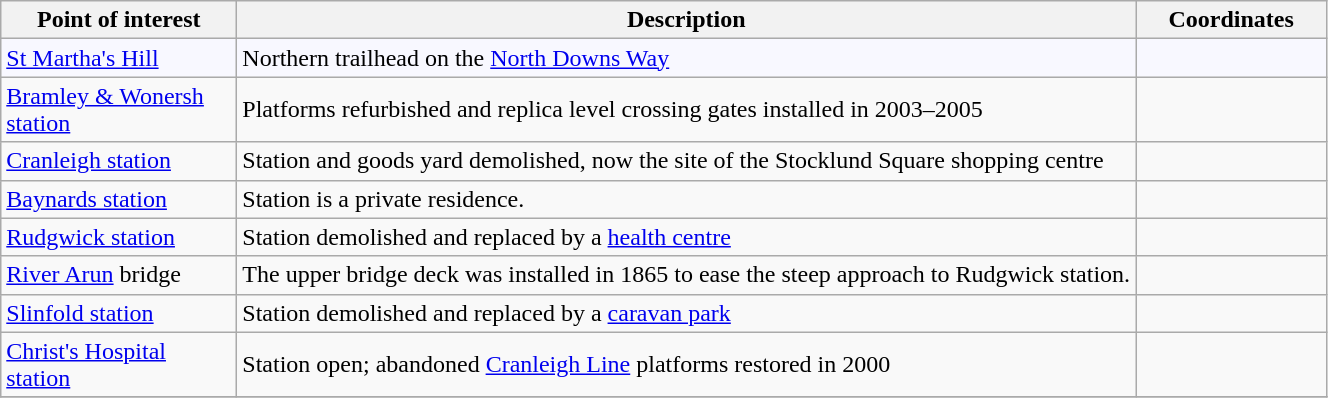<table class="wikitable sortable collapsible">
<tr>
<th scope="col" width=150px>Point of interest</th>
<th scope="col" class="unsortable">Description</th>
<th scope="col" width=120px>Coordinates</th>
</tr>
<tr style="background:#F8F8FF">
<td><a href='#'>St Martha's Hill</a></td>
<td>Northern trailhead on the <a href='#'>North Downs Way</a></td>
<td></td>
</tr>
<tr>
<td><a href='#'>Bramley & Wonersh station</a></td>
<td>Platforms refurbished and replica level crossing gates installed in 2003–2005</td>
<td></td>
</tr>
<tr>
<td><a href='#'>Cranleigh station</a></td>
<td>Station and goods yard demolished, now the site of the Stocklund Square shopping centre</td>
<td></td>
</tr>
<tr>
<td><a href='#'>Baynards station</a></td>
<td>Station is a private residence.</td>
<td></td>
</tr>
<tr>
<td><a href='#'>Rudgwick station</a></td>
<td>Station demolished and replaced by a <a href='#'>health centre</a></td>
<td></td>
</tr>
<tr>
<td><a href='#'>River Arun</a> bridge</td>
<td>The upper bridge deck was installed in 1865 to ease the steep approach to Rudgwick station.</td>
<td></td>
</tr>
<tr>
<td><a href='#'>Slinfold station</a></td>
<td>Station demolished and replaced by a <a href='#'>caravan park</a></td>
<td></td>
</tr>
<tr>
<td><a href='#'>Christ's Hospital station</a></td>
<td>Station open; abandoned <a href='#'>Cranleigh Line</a> platforms restored in 2000</td>
<td></td>
</tr>
<tr>
</tr>
</table>
